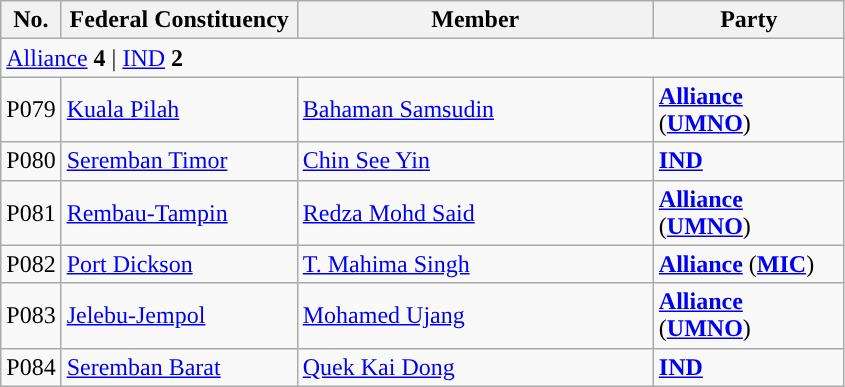<table class="wikitable sortable">
<tr>
<th style="width:30px;">No.</th>
<th style="width:150px;">Federal Constituency</th>
<th style="width:230px;">Member</th>
<th style="width:120px;">Party</th>
</tr>
<tr>
<td colspan="4"><a href='#'>Alliance</a> <strong>4</strong> | <a href='#'>IND</a> <strong>2</strong></td>
</tr>
<tr>
<td>P079</td>
<td><a href='#'>Kuala Pilah</a></td>
<td><a href='#'>Bahaman Samsudin</a></td>
<td><strong><a href='#'>Alliance</a></strong> (<strong><a href='#'>UMNO</a></strong>)</td>
</tr>
<tr>
<td>P080</td>
<td><a href='#'>Seremban Timor</a></td>
<td><a href='#'>Chin See Yin</a></td>
<td><strong><a href='#'>IND</a></strong></td>
</tr>
<tr>
<td>P081</td>
<td><a href='#'>Rembau-Tampin</a></td>
<td><a href='#'>Redza Mohd Said</a></td>
<td><strong><a href='#'>Alliance</a></strong> (<strong><a href='#'>UMNO</a></strong>)</td>
</tr>
<tr>
<td>P082</td>
<td><a href='#'>Port Dickson</a></td>
<td><a href='#'>T. Mahima Singh</a></td>
<td><strong><a href='#'>Alliance</a></strong> (<strong><a href='#'>MIC</a></strong>)</td>
</tr>
<tr>
<td>P083</td>
<td><a href='#'>Jelebu-Jempol</a></td>
<td><a href='#'>Mohamed Ujang</a></td>
<td><strong><a href='#'>Alliance</a></strong> (<strong><a href='#'>UMNO</a></strong>)</td>
</tr>
<tr>
<td>P084</td>
<td><a href='#'>Seremban Barat</a></td>
<td><a href='#'>Quek Kai Dong</a></td>
<td><strong><a href='#'>IND</a></strong></td>
</tr>
</table>
